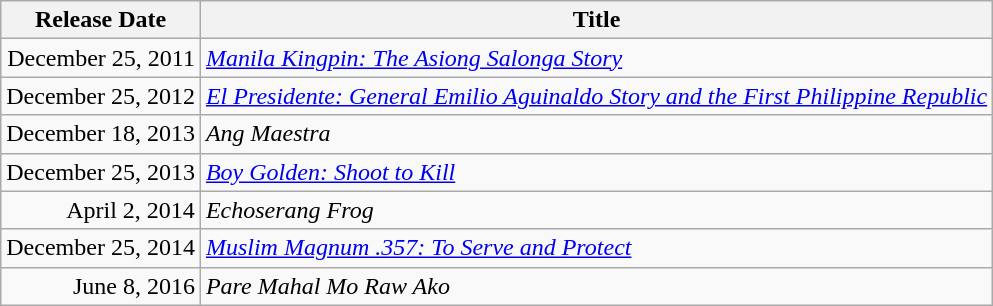<table class="wikitable sortable">
<tr>
<th>Release Date</th>
<th>Title</th>
</tr>
<tr>
<td align="right">December 25, 2011</td>
<td><em><a href='#'>Manila Kingpin: The Asiong Salonga Story</a></em></td>
</tr>
<tr>
<td align="right">December 25, 2012</td>
<td><em><a href='#'>El Presidente: General Emilio Aguinaldo Story and the First Philippine Republic</a></em></td>
</tr>
<tr>
<td align="right">December 18, 2013</td>
<td><em>Ang Maestra</em></td>
</tr>
<tr>
<td align="right">December 25, 2013</td>
<td><em><a href='#'>Boy Golden: Shoot to Kill</a></em></td>
</tr>
<tr>
<td align="right">April 2, 2014</td>
<td><em>Echoserang Frog</em></td>
</tr>
<tr>
<td align="right">December 25, 2014</td>
<td><em><a href='#'>Muslim Magnum .357: To Serve and Protect</a></em></td>
</tr>
<tr>
<td align="right">June 8, 2016</td>
<td><em>Pare Mahal Mo Raw Ako</em></td>
</tr>
</table>
